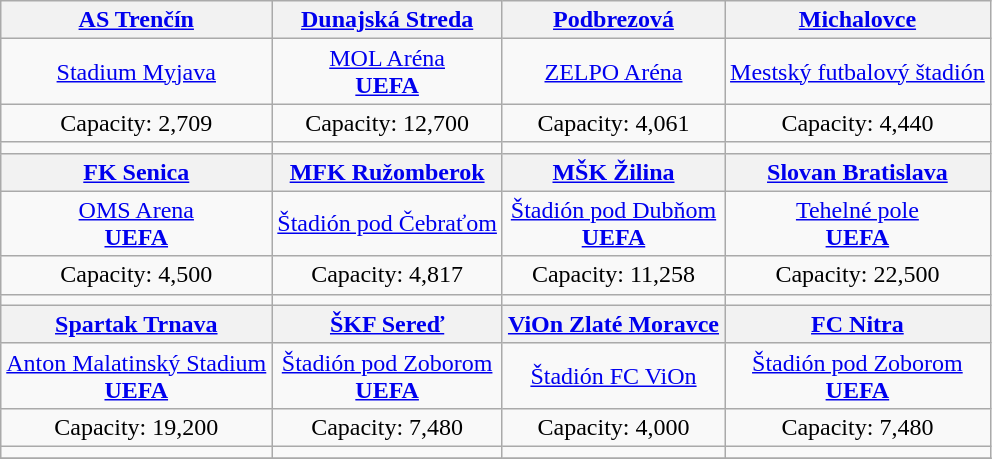<table class="wikitable" style="text-align:center">
<tr>
<th><a href='#'>AS Trenčín</a></th>
<th><a href='#'>Dunajská Streda</a></th>
<th><a href='#'>Podbrezová</a></th>
<th><a href='#'>Michalovce</a></th>
</tr>
<tr>
<td><a href='#'>Stadium Myjava</a></td>
<td><a href='#'>MOL Aréna</a> <br><strong><a href='#'>UEFA</a></strong> </td>
<td><a href='#'>ZELPO Aréna</a></td>
<td><a href='#'>Mestský futbalový štadión</a></td>
</tr>
<tr>
<td>Capacity: 2,709</td>
<td>Capacity: 12,700</td>
<td>Capacity: 4,061</td>
<td>Capacity: 4,440</td>
</tr>
<tr>
<td></td>
<td></td>
<td></td>
<td></td>
</tr>
<tr>
<th><a href='#'>FK Senica</a></th>
<th><a href='#'>MFK Ružomberok</a></th>
<th><a href='#'>MŠK Žilina</a></th>
<th><a href='#'>Slovan Bratislava</a></th>
</tr>
<tr>
<td><a href='#'>OMS Arena</a><br><strong><a href='#'>UEFA</a></strong> </td>
<td><a href='#'>Štadión pod Čebraťom</a></td>
<td><a href='#'>Štadión pod Dubňom</a><br><strong><a href='#'>UEFA</a></strong> </td>
<td><a href='#'>Tehelné pole</a><br><strong><a href='#'>UEFA</a></strong> </td>
</tr>
<tr>
<td>Capacity: 4,500</td>
<td>Capacity: 4,817</td>
<td>Capacity: 11,258</td>
<td>Capacity: 22,500</td>
</tr>
<tr>
<td></td>
<td></td>
<td></td>
<td></td>
</tr>
<tr>
<th><a href='#'>Spartak Trnava</a></th>
<th><a href='#'>ŠKF Sereď</a></th>
<th><a href='#'>ViOn Zlaté Moravce</a></th>
<th><a href='#'>FC Nitra</a></th>
</tr>
<tr>
<td><a href='#'>Anton Malatinský Stadium</a><br><strong><a href='#'>UEFA</a></strong> </td>
<td><a href='#'>Štadión pod Zoborom</a><br><strong><a href='#'>UEFA</a></strong> </td>
<td><a href='#'>Štadión FC ViOn</a></td>
<td><a href='#'>Štadión pod Zoborom</a><br><strong><a href='#'>UEFA</a></strong> </td>
</tr>
<tr>
<td>Capacity: 19,200</td>
<td>Capacity: 7,480</td>
<td>Capacity: 4,000</td>
<td>Capacity: 7,480</td>
</tr>
<tr>
<td></td>
<td></td>
<td></td>
<td></td>
</tr>
<tr>
</tr>
</table>
